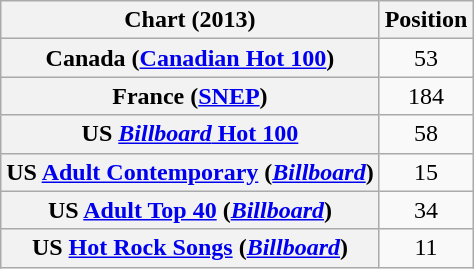<table class="wikitable sortable plainrowheaders">
<tr>
<th>Chart (2013)</th>
<th>Position</th>
</tr>
<tr>
<th scope="row">Canada (<a href='#'>Canadian Hot 100</a>)</th>
<td align="center">53</td>
</tr>
<tr>
<th scope="row">France (<a href='#'>SNEP</a>)</th>
<td style="text-align:center;">184</td>
</tr>
<tr>
<th scope="row">US <a href='#'><em>Billboard</em> Hot 100</a></th>
<td style="text-align:center;">58</td>
</tr>
<tr>
<th scope="row">US <a href='#'>Adult Contemporary</a> (<a href='#'><em>Billboard</em></a>)</th>
<td style="text-align:center;">15</td>
</tr>
<tr>
<th scope="row">US <a href='#'>Adult Top 40</a> (<a href='#'><em>Billboard</em></a>)</th>
<td style="text-align:center;">34</td>
</tr>
<tr>
<th scope="row">US <a href='#'>Hot Rock Songs</a> (<em><a href='#'>Billboard</a></em>)</th>
<td style="text-align:center;">11</td>
</tr>
</table>
